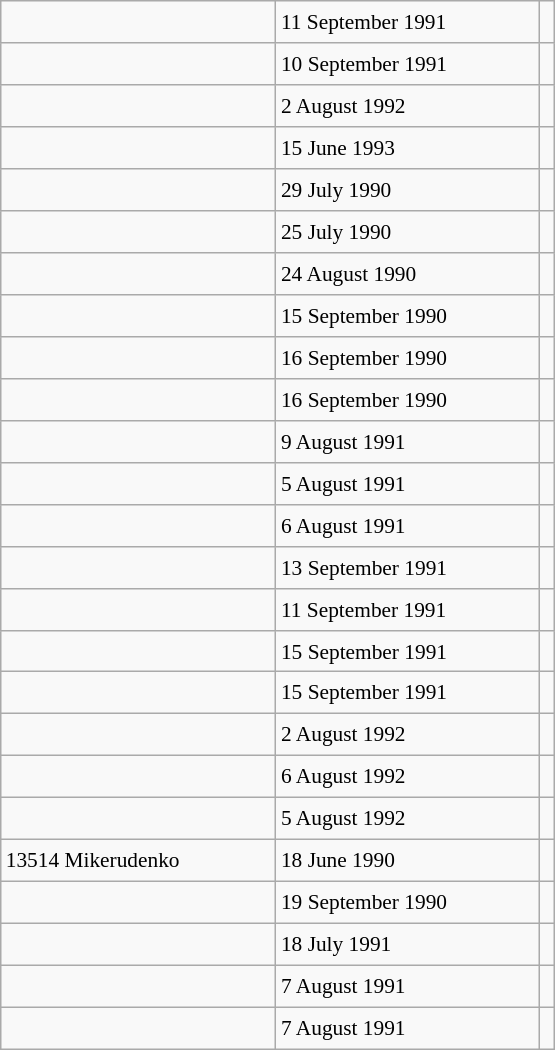<table class="wikitable" style="font-size: 89%; float: left; width: 26em; margin-right: 1em; height: 700px">
<tr>
<td></td>
<td>11 September 1991</td>
<td></td>
</tr>
<tr>
<td></td>
<td>10 September 1991</td>
<td></td>
</tr>
<tr>
<td></td>
<td>2 August 1992</td>
<td></td>
</tr>
<tr>
<td></td>
<td>15 June 1993</td>
<td></td>
</tr>
<tr>
<td></td>
<td>29 July 1990</td>
<td></td>
</tr>
<tr>
<td></td>
<td>25 July 1990</td>
<td></td>
</tr>
<tr>
<td></td>
<td>24 August 1990</td>
<td></td>
</tr>
<tr>
<td></td>
<td>15 September 1990</td>
<td></td>
</tr>
<tr>
<td></td>
<td>16 September 1990</td>
<td></td>
</tr>
<tr>
<td></td>
<td>16 September 1990</td>
<td></td>
</tr>
<tr>
<td></td>
<td>9 August 1991</td>
<td></td>
</tr>
<tr>
<td></td>
<td>5 August 1991</td>
<td></td>
</tr>
<tr>
<td></td>
<td>6 August 1991</td>
<td></td>
</tr>
<tr>
<td></td>
<td>13 September 1991</td>
<td></td>
</tr>
<tr>
<td></td>
<td>11 September 1991</td>
<td></td>
</tr>
<tr>
<td></td>
<td>15 September 1991</td>
<td></td>
</tr>
<tr>
<td></td>
<td>15 September 1991</td>
<td></td>
</tr>
<tr>
<td></td>
<td>2 August 1992</td>
<td></td>
</tr>
<tr>
<td></td>
<td>6 August 1992</td>
<td></td>
</tr>
<tr>
<td></td>
<td>5 August 1992</td>
<td></td>
</tr>
<tr>
<td>13514 Mikerudenko</td>
<td>18 June 1990</td>
<td></td>
</tr>
<tr>
<td></td>
<td>19 September 1990</td>
<td></td>
</tr>
<tr>
<td></td>
<td>18 July 1991</td>
<td></td>
</tr>
<tr>
<td></td>
<td>7 August 1991</td>
<td></td>
</tr>
<tr>
<td></td>
<td>7 August 1991</td>
<td></td>
</tr>
</table>
